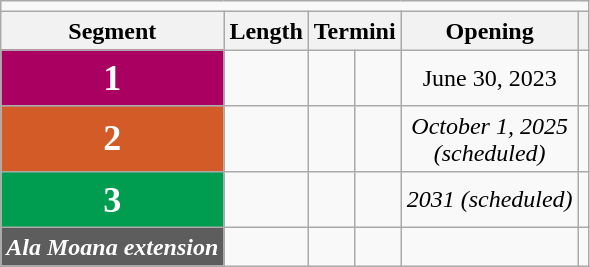<table class="wikitable" style="text-align:center;font-size:100%;">
<tr>
<td colspan="6"></td>
</tr>
<tr>
<th>Segment</th>
<th>Length</th>
<th colspan="2">Termini</th>
<th>Opening</th>
<th></th>
</tr>
<tr>
<th style="background:#aa0061;color:#fff;font-size:150%;">1</th>
<td></td>
<td></td>
<td></td>
<td>June 30, 2023</td>
<td></td>
</tr>
<tr>
<th style="background:#d35b27;color:#fff;font-size:150%;">2</th>
<td></td>
<td></td>
<td></td>
<td><em>October 1, 2025</em><br><em>(scheduled)</em></td>
<td></td>
</tr>
<tr>
<th style="background:#009c4f;color:#fff;font-size:150%;">3</th>
<td></td>
<td></td>
<td></td>
<td><em>2031</em> <em>(scheduled)</em></td>
<td></td>
</tr>
<tr>
<th style="background:#5d5d5d;color:#fff;"><em>Ala Moana extension</em></th>
<td></td>
<td></td>
<td></td>
<td></td>
<td></td>
</tr>
</table>
